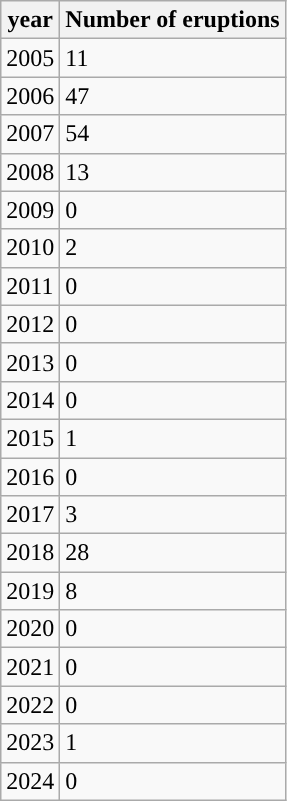<table class="wikitable sortable">
<tr>
<th>year</th>
<th>Number of eruptions</th>
</tr>
<tr>
<td>2005</td>
<td>11</td>
</tr>
<tr>
<td>2006</td>
<td>47</td>
</tr>
<tr>
<td>2007</td>
<td>54</td>
</tr>
<tr>
<td>2008</td>
<td>13</td>
</tr>
<tr>
<td>2009</td>
<td>0</td>
</tr>
<tr>
<td>2010</td>
<td>2</td>
</tr>
<tr>
<td>2011</td>
<td>0</td>
</tr>
<tr>
<td>2012</td>
<td>0</td>
</tr>
<tr>
<td>2013</td>
<td>0</td>
</tr>
<tr>
<td>2014</td>
<td>0</td>
</tr>
<tr>
<td>2015</td>
<td>1</td>
</tr>
<tr>
<td>2016</td>
<td>0</td>
</tr>
<tr>
<td>2017</td>
<td>3</td>
</tr>
<tr>
<td>2018</td>
<td>28</td>
</tr>
<tr>
<td>2019</td>
<td>8</td>
</tr>
<tr>
<td>2020</td>
<td>0</td>
</tr>
<tr>
<td>2021</td>
<td>0</td>
</tr>
<tr>
<td>2022</td>
<td>0</td>
</tr>
<tr>
<td>2023</td>
<td>1</td>
</tr>
<tr>
<td>2024</td>
<td>0</td>
</tr>
</table>
